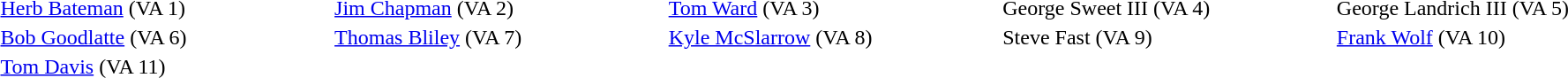<table width="100%">
<tr>
<td width="20%"><a href='#'>Herb Bateman</a> (VA 1)</td>
<td width="20%"><a href='#'>Jim Chapman</a> (VA 2)</td>
<td width="20%"><a href='#'>Tom Ward</a> (VA 3)</td>
<td width="20%">George Sweet III (VA 4)</td>
<td width="20%">George Landrich III (VA 5)</td>
</tr>
<tr>
<td><a href='#'>Bob Goodlatte</a> (VA 6)</td>
<td><a href='#'>Thomas Bliley</a> (VA 7)</td>
<td><a href='#'>Kyle McSlarrow</a> (VA 8)</td>
<td>Steve Fast (VA 9)</td>
<td><a href='#'>Frank Wolf</a> (VA 10)</td>
</tr>
<tr>
<td><a href='#'>Tom Davis</a> (VA 11)</td>
</tr>
</table>
